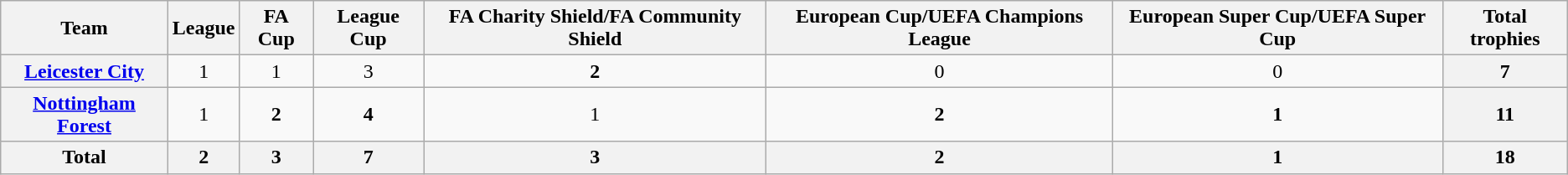<table class="wikitable" style="text-align:center">
<tr>
<th>Team</th>
<th>League</th>
<th>FA Cup</th>
<th>League Cup</th>
<th>FA Charity Shield/FA Community Shield</th>
<th>European Cup/UEFA Champions League</th>
<th>European Super Cup/UEFA Super Cup</th>
<th>Total trophies</th>
</tr>
<tr>
<th><a href='#'>Leicester City</a></th>
<td>1</td>
<td>1</td>
<td>3</td>
<td><strong>2</strong></td>
<td>0</td>
<td>0</td>
<th>7</th>
</tr>
<tr>
<th><a href='#'>Nottingham Forest</a></th>
<td>1</td>
<td><strong>2</strong></td>
<td><strong>4</strong></td>
<td>1</td>
<td><strong>2</strong></td>
<td><strong>1</strong></td>
<th>11</th>
</tr>
<tr>
<th>Total</th>
<th>2</th>
<th>3</th>
<th>7</th>
<th>3</th>
<th>2</th>
<th>1</th>
<th>18</th>
</tr>
</table>
